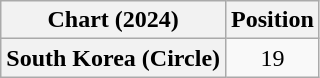<table class="wikitable plainrowheaders" style="text-align:center">
<tr>
<th scope="col">Chart (2024)</th>
<th scope="col">Position</th>
</tr>
<tr>
<th scope="row">South Korea (Circle)</th>
<td>19</td>
</tr>
</table>
